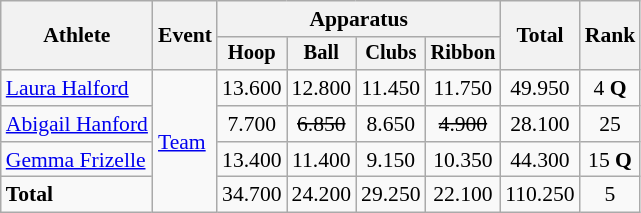<table class=wikitable style="font-size:90%">
<tr>
<th rowspan=2>Athlete</th>
<th rowspan=2>Event</th>
<th colspan=4>Apparatus</th>
<th rowspan=2>Total</th>
<th rowspan=2>Rank</th>
</tr>
<tr style="font-size:95%;">
<th>Hoop</th>
<th>Ball</th>
<th>Clubs</th>
<th>Ribbon</th>
</tr>
<tr align=center>
<td align=left><a href='#'>Laura Halford</a></td>
<td align=left rowspan=4><a href='#'>Team</a></td>
<td>13.600</td>
<td>12.800</td>
<td>11.450</td>
<td>11.750</td>
<td>49.950</td>
<td>4 <strong>Q</strong></td>
</tr>
<tr align=center>
<td align=left><a href='#'>Abigail Hanford</a></td>
<td>7.700</td>
<td><s>6.850</s></td>
<td>8.650</td>
<td><s>4.900</s></td>
<td>28.100</td>
<td>25</td>
</tr>
<tr align=center>
<td align=left><a href='#'>Gemma Frizelle</a></td>
<td>13.400</td>
<td>11.400</td>
<td>9.150</td>
<td>10.350</td>
<td>44.300</td>
<td>15 <strong>Q</strong></td>
</tr>
<tr align=center>
<td align=left><strong>Total</strong></td>
<td>34.700</td>
<td>24.200</td>
<td>29.250</td>
<td>22.100</td>
<td>110.250</td>
<td>5</td>
</tr>
</table>
